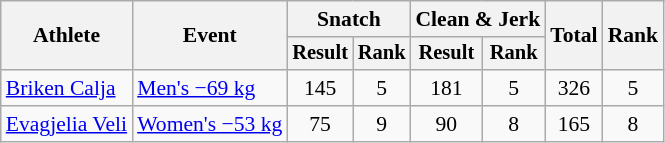<table class="wikitable" style="font-size:90%">
<tr>
<th rowspan="2">Athlete</th>
<th rowspan="2">Event</th>
<th colspan="2">Snatch</th>
<th colspan="2">Clean & Jerk</th>
<th rowspan="2">Total</th>
<th rowspan="2">Rank</th>
</tr>
<tr style="font-size:95%">
<th>Result</th>
<th>Rank</th>
<th>Result</th>
<th>Rank</th>
</tr>
<tr align=center>
<td align=left><a href='#'>Briken Calja</a></td>
<td align=left><a href='#'>Men's −69 kg</a></td>
<td>145</td>
<td>5</td>
<td>181</td>
<td>5</td>
<td>326</td>
<td>5</td>
</tr>
<tr align=center>
<td align=left><a href='#'>Evagjelia Veli</a></td>
<td align=left><a href='#'>Women's −53 kg</a></td>
<td>75</td>
<td>9</td>
<td>90</td>
<td>8</td>
<td>165</td>
<td>8</td>
</tr>
</table>
